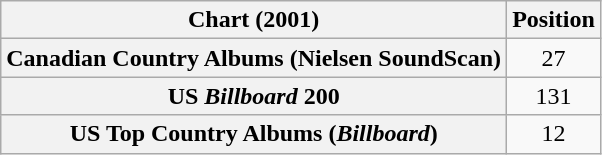<table class="wikitable sortable plainrowheaders" style="text-align:center">
<tr>
<th scope="col">Chart (2001)</th>
<th scope="col">Position</th>
</tr>
<tr>
<th scope="row">Canadian Country Albums (Nielsen SoundScan)</th>
<td>27</td>
</tr>
<tr>
<th scope="row">US <em>Billboard</em> 200</th>
<td>131</td>
</tr>
<tr>
<th scope="row">US Top Country Albums (<em>Billboard</em>)</th>
<td>12</td>
</tr>
</table>
